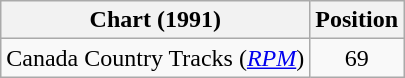<table class="wikitable sortable">
<tr>
<th scope="col">Chart (1991)</th>
<th scope="col">Position</th>
</tr>
<tr>
<td>Canada Country Tracks (<em><a href='#'>RPM</a></em>)</td>
<td align="center">69</td>
</tr>
</table>
